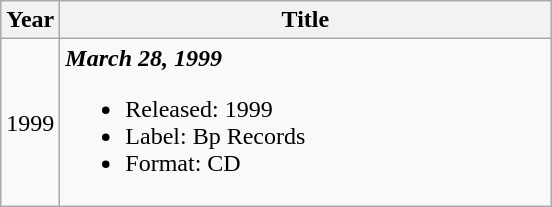<table class="wikitable">
<tr>
<th>Year</th>
<th style="width:225px;">Title</th>
</tr>
<tr>
<td>1999</td>
<td style="width:20em"><strong><em>March 28, 1999</em></strong><br><ul><li>Released: 1999</li><li>Label: Bp Records </li><li>Format: CD</li></ul></td>
</tr>
</table>
